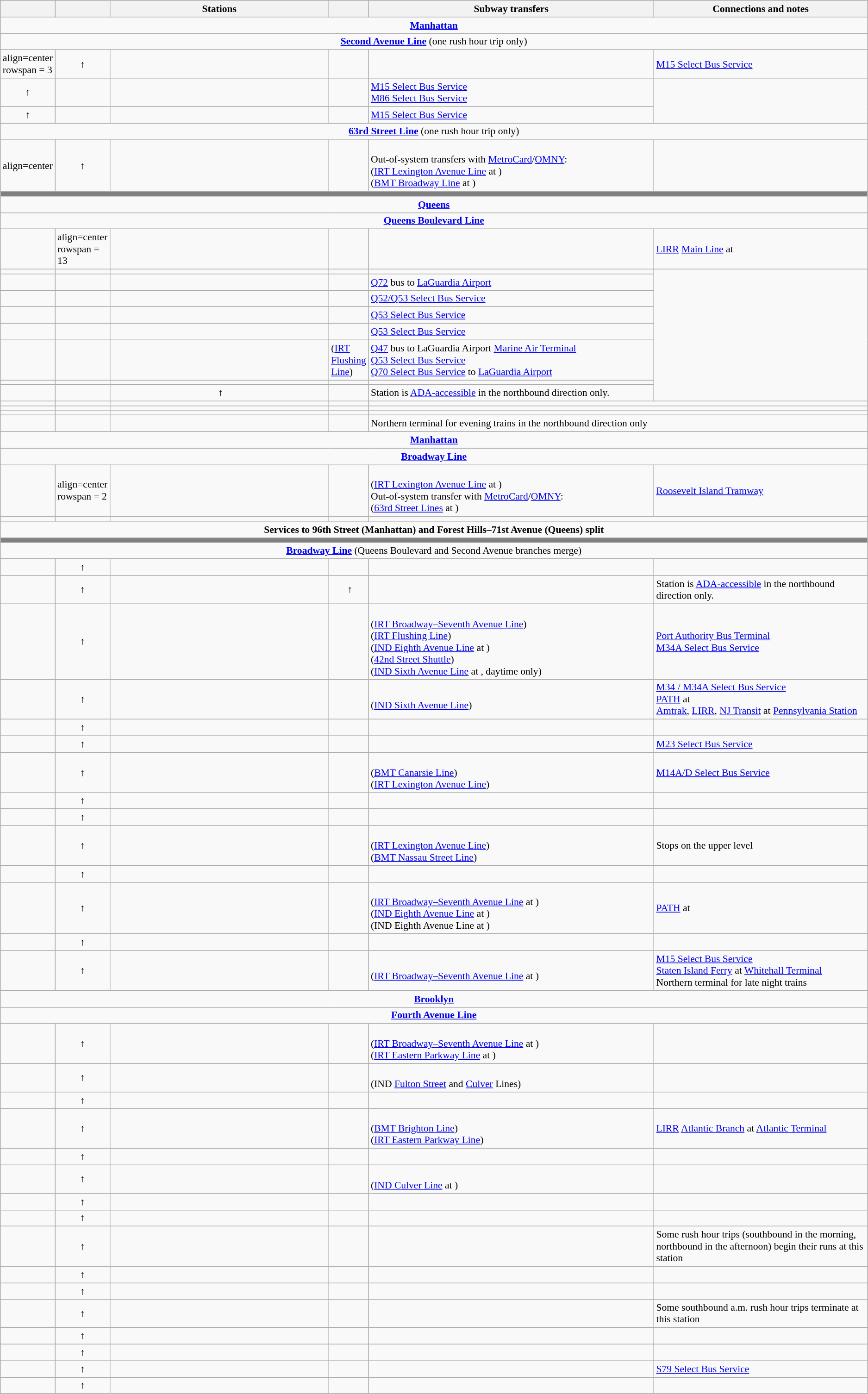<table class="wikitable collapsible" style="font-size:90%" summary="Service information for the R train and its stations, including service times, ADA-accessibility, subway transfers, and non-subway connections.">
<tr>
<th style="width:3%;"><br></th>
<th style="width:3%;"><br></th>
<th style="width:28%;">Stations</th>
<th style="width:3%;"></th>
<th style="width:36%;">Subway transfers</th>
<th colspan="2" style="width:30%;">Connections and notes</th>
</tr>
<tr>
<td colspan="7" style="font-weight:bold; text-align:center" "><a href='#'>Manhattan</a></td>
</tr>
<tr>
<td colspan="7" style="text-align:center;"><strong><a href='#'>Second Avenue Line</a></strong> (one rush hour trip only)</td>
</tr>
<tr>
<td>align=center rowspan = 3 </td>
<td align=center> ↑</td>
<td></td>
<td align=center></td>
<td></td>
<td><a href='#'>M15 Select Bus Service</a></td>
</tr>
<tr>
<td align=center> ↑</td>
<td></td>
<td align=center></td>
<td></td>
<td><a href='#'>M15 Select Bus Service</a><br><a href='#'>M86 Select Bus Service</a></td>
</tr>
<tr>
<td align=center> ↑</td>
<td></td>
<td align=center></td>
<td></td>
<td><a href='#'>M15 Select Bus Service</a></td>
</tr>
<tr>
<td colspan="7" style="text-align:center;"><strong><a href='#'>63rd Street Line</a></strong> (one rush hour trip only)</td>
</tr>
<tr>
<td>align=center </td>
<td align=center> ↑</td>
<td></td>
<td align=center></td>
<td><br>Out-of-system transfers with <a href='#'>MetroCard</a>/<a href='#'>OMNY</a>:<br> (<a href='#'>IRT Lexington Avenue Line</a> at )<br> (<a href='#'>BMT Broadway Line</a> at )</td>
<td></td>
</tr>
<tr>
<td colspan="7" style="background:grey;"></td>
</tr>
<tr>
<td colspan="7" style="font-weight:bold; text-align:center"><a href='#'>Queens</a></td>
</tr>
<tr>
<td colspan="7" style="font-weight:bold; text-align:center"><a href='#'>Queens Boulevard Line</a></td>
</tr>
<tr>
<td align=center></td>
<td>align=center rowspan = 13 </td>
<td></td>
<td align=center></td>
<td></td>
<td><a href='#'>LIRR</a> <a href='#'>Main Line</a> at </td>
</tr>
<tr>
<td align=center></td>
<td></td>
<td></td>
<td></td>
<td></td>
</tr>
<tr>
<td align=center></td>
<td></td>
<td></td>
<td></td>
<td><a href='#'>Q72</a> bus to <a href='#'>LaGuardia Airport</a></td>
</tr>
<tr>
<td align=center></td>
<td></td>
<td></td>
<td></td>
<td><a href='#'>Q52/Q53 Select Bus Service</a></td>
</tr>
<tr>
<td align=center></td>
<td></td>
<td></td>
<td></td>
<td><a href='#'>Q53 Select Bus Service</a></td>
</tr>
<tr>
<td align=center></td>
<td></td>
<td></td>
<td></td>
<td><a href='#'>Q53 Select Bus Service</a></td>
</tr>
<tr>
<td align=center></td>
<td></td>
<td align=center></td>
<td> (<a href='#'>IRT Flushing Line</a>)<br></td>
<td><a href='#'>Q47</a> bus to LaGuardia Airport <a href='#'>Marine Air Terminal</a><br><a href='#'>Q53 Select Bus Service</a><br><a href='#'>Q70 Select Bus Service</a> to <a href='#'>LaGuardia Airport</a></td>
</tr>
<tr>
<td align=center></td>
<td></td>
<td></td>
<td></td>
<td></td>
</tr>
<tr>
<td align=center></td>
<td></td>
<td align=center> ↑</td>
<td></td>
<td>Station is <a href='#'>ADA-accessible</a> in the northbound direction only.</td>
</tr>
<tr>
<td align=center></td>
<td></td>
<td></td>
<td></td>
<td colspan="2"></td>
</tr>
<tr>
<td align=center></td>
<td></td>
<td></td>
<td></td>
<td colspan="2"></td>
</tr>
<tr>
<td rowspan="2" align="center"></td>
<td></td>
<td></td>
<td></td>
<td colspan="2"></td>
</tr>
<tr>
<td rowspan="2"></td>
<td rowspan="2" style="text-align:center;"></td>
<td rowspan="2"></td>
<td colspan="2" rowspan="2">Northern terminal for evening trains in the northbound direction only</td>
</tr>
<tr>
<td style="text-align:center;"></td>
</tr>
<tr>
<td colspan="7" style="text-align:center;"><strong><a href='#'>Manhattan</a></strong></td>
</tr>
<tr>
<td colspan="7" style="text-align:center;"><strong><a href='#'>Broadway Line</a></strong></td>
</tr>
<tr>
<td align=center></td>
<td>align=center rowspan = 2 </td>
<td></td>
<td></td>
<td><br> (<a href='#'>IRT Lexington Avenue Line</a> at )<br>Out-of-system transfer with <a href='#'>MetroCard</a>/<a href='#'>OMNY</a>:<br> (<a href='#'>63rd Street Lines</a> at )</td>
<td colspan="2"><a href='#'>Roosevelt Island Tramway</a></td>
</tr>
<tr>
<td align=center></td>
<td></td>
<td></td>
<td></td>
<td colspan="2"></td>
</tr>
<tr>
<td colspan="7" style="font-weight:bold" align="center">Services to 96th Street (Manhattan) and Forest Hills–71st Avenue (Queens) split</td>
</tr>
<tr>
<td colspan="7" style="background:grey;"></td>
</tr>
<tr>
<td colspan="7" style="text-align:center;"><strong><a href='#'>Broadway Line</a></strong> (Queens Boulevard and Second Avenue branches merge)</td>
</tr>
<tr>
<td align=center></td>
<td align=center> ↑</td>
<td></td>
<td align=center></td>
<td></td>
<td colspan="2"></td>
</tr>
<tr>
<td align=center></td>
<td align=center> ↑</td>
<td></td>
<td align=center> ↑</td>
<td></td>
<td colspan="2">Station is <a href='#'>ADA-accessible</a> in the northbound direction only.</td>
</tr>
<tr>
<td align=center></td>
<td align=center> ↑</td>
<td></td>
<td align=center></td>
<td><br> (<a href='#'>IRT Broadway–Seventh Avenue Line</a>)<br> (<a href='#'>IRT Flushing Line</a>)<br> (<a href='#'>IND Eighth Avenue Line</a> at )<br> (<a href='#'>42nd Street Shuttle</a>)<br> (<a href='#'>IND Sixth Avenue Line</a> at , daytime only)</td>
<td colspan="2"><a href='#'>Port Authority Bus Terminal</a><br><a href='#'>M34A Select Bus Service</a></td>
</tr>
<tr>
<td align=center></td>
<td align=center> ↑</td>
<td></td>
<td align=center></td>
<td><br> (<a href='#'>IND Sixth Avenue Line</a>)</td>
<td colspan="2"><a href='#'>M34 / M34A Select Bus Service</a><br><a href='#'>PATH</a> at <br><a href='#'>Amtrak</a>, <a href='#'>LIRR</a>, <a href='#'>NJ Transit</a> at <a href='#'>Pennsylvania Station</a></td>
</tr>
<tr>
<td align=center></td>
<td align=center> ↑</td>
<td></td>
<td></td>
<td></td>
<td colspan="2"></td>
</tr>
<tr>
<td align=center></td>
<td align=center> ↑</td>
<td></td>
<td></td>
<td></td>
<td colspan="2"><a href='#'>M23 Select Bus Service</a></td>
</tr>
<tr>
<td align=center></td>
<td align=center> ↑</td>
<td></td>
<td align=center></td>
<td><br> (<a href='#'>BMT Canarsie Line</a>)<br> (<a href='#'>IRT Lexington Avenue Line</a>)</td>
<td colspan="2"><a href='#'>M14A/D Select Bus Service</a></td>
</tr>
<tr>
<td align=center></td>
<td align=center> ↑</td>
<td></td>
<td></td>
<td></td>
<td colspan="2"></td>
</tr>
<tr>
<td align=center></td>
<td align=center> ↑</td>
<td></td>
<td></td>
<td></td>
<td colspan="2"></td>
</tr>
<tr>
<td align=center></td>
<td align=center> ↑</td>
<td></td>
<td align=center></td>
<td><br> (<a href='#'>IRT Lexington Avenue Line</a>)<br> (<a href='#'>BMT Nassau Street Line</a>)</td>
<td colspan="2">Stops on the upper level</td>
</tr>
<tr>
<td align=center></td>
<td align=center> ↑</td>
<td></td>
<td></td>
<td></td>
<td colspan="2"></td>
</tr>
<tr>
<td align=center></td>
<td align=center> ↑</td>
<td></td>
<td align=center></td>
<td><br> (<a href='#'>IRT Broadway–Seventh Avenue Line</a> at )<br> (<a href='#'>IND Eighth Avenue Line</a> at )<br> (IND Eighth Avenue Line at )</td>
<td colspan="2"><a href='#'>PATH</a> at </td>
</tr>
<tr>
<td align=center></td>
<td align=center> ↑</td>
<td></td>
<td></td>
<td></td>
<td colspan="2"></td>
</tr>
<tr>
<td align=center></td>
<td align=center> ↑</td>
<td></td>
<td align=center></td>
<td><br> (<a href='#'>IRT Broadway–Seventh Avenue Line</a> at )</td>
<td colspan="2"><a href='#'>M15 Select Bus Service</a><br><a href='#'>Staten Island Ferry</a> at <a href='#'>Whitehall Terminal</a><br>Northern terminal for late night trains</td>
</tr>
<tr>
<td colspan="7" style="font-weight:bold; text-align:center"><a href='#'>Brooklyn</a></td>
</tr>
<tr>
<td colspan="7" style="font-weight:bold; text-align:center"><a href='#'>Fourth Avenue Line</a></td>
</tr>
<tr>
<td align=center></td>
<td align=center> ↑</td>
<td></td>
<td align=center></td>
<td><br> (<a href='#'>IRT Broadway–Seventh Avenue Line</a> at )<br> (<a href='#'>IRT Eastern Parkway Line</a> at )</td>
<td colspan="2"></td>
</tr>
<tr>
<td align=center></td>
<td align=center> ↑</td>
<td></td>
<td align=center></td>
<td><br>  (IND <a href='#'>Fulton Street</a> and <a href='#'>Culver</a> Lines)</td>
<td colspan="2"></td>
</tr>
<tr>
<td align=center></td>
<td align=center> ↑</td>
<td></td>
<td align=center></td>
<td></td>
<td colspan="2"></td>
</tr>
<tr>
<td align=center></td>
<td align=center> ↑</td>
<td></td>
<td align=center></td>
<td><br> (<a href='#'>BMT Brighton Line</a>)<br> (<a href='#'>IRT Eastern Parkway Line</a>)</td>
<td colspan="2"><a href='#'>LIRR</a> <a href='#'>Atlantic Branch</a> at <a href='#'>Atlantic Terminal</a></td>
</tr>
<tr>
<td align=center></td>
<td align=center> ↑</td>
<td></td>
<td></td>
<td></td>
<td colspan="2"></td>
</tr>
<tr>
<td align=center></td>
<td align=center> ↑</td>
<td></td>
<td></td>
<td><br> (<a href='#'>IND Culver Line</a> at )</td>
<td colspan="2"></td>
</tr>
<tr>
<td align=center></td>
<td align=center> ↑</td>
<td></td>
<td></td>
<td></td>
<td colspan="2"></td>
</tr>
<tr>
<td align=center></td>
<td align=center> ↑</td>
<td></td>
<td></td>
<td></td>
<td colspan="2"></td>
</tr>
<tr>
<td align=center></td>
<td align=center> ↑</td>
<td></td>
<td></td>
<td></td>
<td colspan="2">Some rush hour trips (southbound in the morning, northbound in the afternoon) begin their runs at this station</td>
</tr>
<tr>
<td align=center></td>
<td align=center> ↑</td>
<td></td>
<td></td>
<td></td>
<td colspan="2"></td>
</tr>
<tr>
<td align=center></td>
<td align=center> ↑</td>
<td></td>
<td></td>
<td></td>
<td colspan="2"></td>
</tr>
<tr>
<td align=center></td>
<td align=center> ↑</td>
<td></td>
<td align=center></td>
<td></td>
<td colspan="2">Some southbound a.m. rush hour trips terminate at this station</td>
</tr>
<tr>
<td align=center></td>
<td align=center> ↑</td>
<td></td>
<td></td>
<td></td>
<td colspan="2"></td>
</tr>
<tr>
<td align=center></td>
<td align=center> ↑</td>
<td></td>
<td></td>
<td></td>
<td colspan="2"></td>
</tr>
<tr>
<td align=center></td>
<td align=center> ↑</td>
<td></td>
<td align=center></td>
<td></td>
<td colspan="2"><a href='#'>S79 Select Bus Service</a></td>
</tr>
<tr>
<td align=center></td>
<td align=center> ↑</td>
<td></td>
<td></td>
<td></td>
<td colspan="2"></td>
</tr>
</table>
